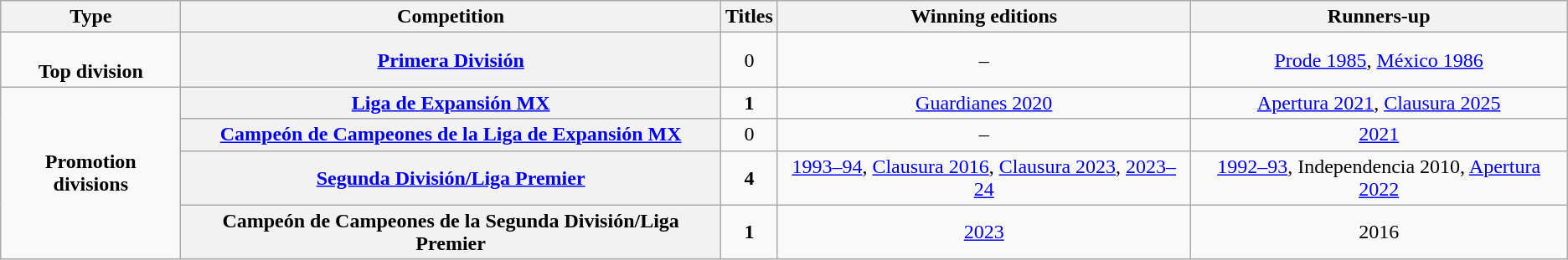<table class="wikitable" style="text-align: center;">
<tr>
<th>Type</th>
<th>Competition</th>
<th>Titles</th>
<th>Winning editions</th>
<th>Runners-up</th>
</tr>
<tr>
<td rowspan="1"><br><strong>Top division</strong></td>
<th scope=col><a href='#'>Primera División</a></th>
<td>0</td>
<td>–</td>
<td><a href='#'>Prode 1985</a>, <a href='#'>México 1986</a></td>
</tr>
<tr>
<td rowspan="4"><strong>Promotion divisions</strong></td>
<th scope=col><a href='#'>Liga de Expansión MX</a></th>
<td><strong>1</strong></td>
<td><a href='#'>Guardianes 2020</a></td>
<td><a href='#'>Apertura 2021</a>, <a href='#'>Clausura 2025</a></td>
</tr>
<tr>
<th scope=col><a href='#'>Campeón de Campeones de la Liga de Expansión MX</a></th>
<td>0</td>
<td>–</td>
<td><a href='#'>2021</a></td>
</tr>
<tr>
<th scope=col><a href='#'>Segunda División/Liga Premier</a></th>
<td><strong>4</strong></td>
<td><a href='#'>1993–94</a>, <a href='#'>Clausura 2016</a>, <a href='#'>Clausura 2023</a>, <a href='#'>2023–24</a></td>
<td><a href='#'>1992–93</a>, Independencia 2010, <a href='#'>Apertura 2022</a></td>
</tr>
<tr>
<th scope=col>Campeón de Campeones de la Segunda División/Liga Premier</th>
<td><strong>1</strong></td>
<td><a href='#'>2023</a></td>
<td>2016</td>
</tr>
</table>
